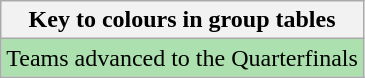<table class="wikitable">
<tr>
<th>Key to colours in group tables</th>
</tr>
<tr bgcolor=#ACE1AF>
<td>Teams advanced to the Quarterfinals</td>
</tr>
</table>
